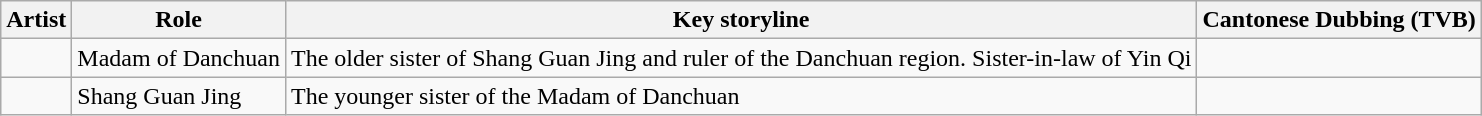<table class="wikitable">
<tr>
<th>Artist</th>
<th>Role</th>
<th>Key storyline</th>
<th><strong>Cantonese Dubbing (TVB)</strong></th>
</tr>
<tr>
<td></td>
<td>Madam of Danchuan</td>
<td>The older sister of Shang Guan Jing and ruler of the Danchuan region. Sister-in-law of Yin Qi</td>
<td></td>
</tr>
<tr>
<td></td>
<td>Shang Guan Jing</td>
<td>The younger sister of the Madam of Danchuan</td>
<td></td>
</tr>
</table>
